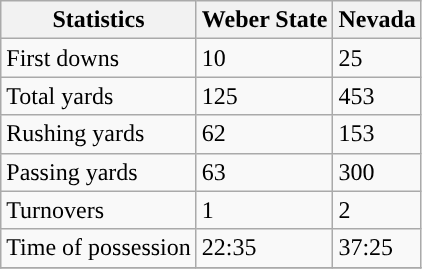<table class="wikitable">
<tr>
<th>Statistics</th>
<th>Weber State</th>
<th>Nevada</th>
</tr>
<tr>
<td>First downs</td>
<td>10</td>
<td>25</td>
</tr>
<tr>
<td>Total yards</td>
<td>125</td>
<td>453</td>
</tr>
<tr>
<td>Rushing yards</td>
<td>62</td>
<td>153</td>
</tr>
<tr>
<td>Passing yards</td>
<td>63</td>
<td>300</td>
</tr>
<tr>
<td>Turnovers</td>
<td>1</td>
<td>2</td>
</tr>
<tr>
<td>Time of possession</td>
<td>22:35</td>
<td>37:25</td>
</tr>
<tr>
</tr>
</table>
